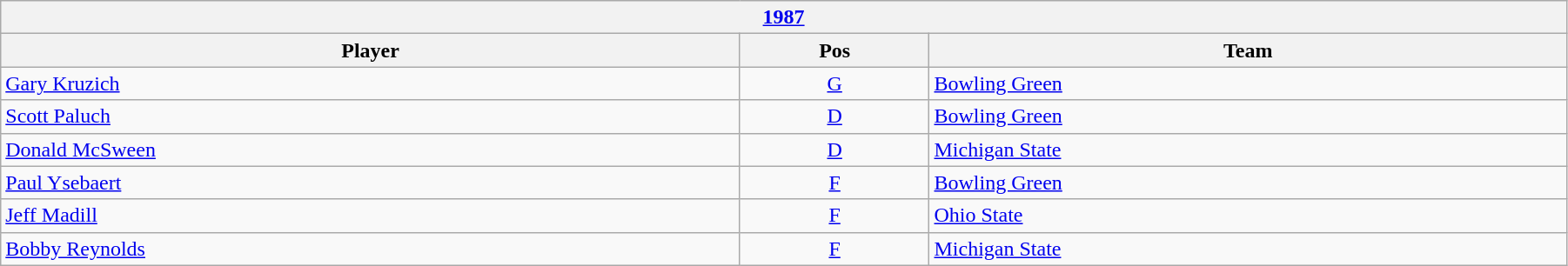<table class="wikitable" width=95%>
<tr>
<th colspan=3><a href='#'>1987</a></th>
</tr>
<tr>
<th>Player</th>
<th>Pos</th>
<th>Team</th>
</tr>
<tr>
<td><a href='#'>Gary Kruzich</a></td>
<td style="text-align:center;"><a href='#'>G</a></td>
<td><a href='#'>Bowling Green</a></td>
</tr>
<tr>
<td><a href='#'>Scott Paluch</a></td>
<td style="text-align:center;"><a href='#'>D</a></td>
<td><a href='#'>Bowling Green</a></td>
</tr>
<tr>
<td><a href='#'>Donald McSween</a></td>
<td style="text-align:center;"><a href='#'>D</a></td>
<td><a href='#'>Michigan State</a></td>
</tr>
<tr>
<td><a href='#'>Paul Ysebaert</a></td>
<td style="text-align:center;"><a href='#'>F</a></td>
<td><a href='#'>Bowling Green</a></td>
</tr>
<tr>
<td><a href='#'>Jeff Madill</a></td>
<td style="text-align:center;"><a href='#'>F</a></td>
<td><a href='#'>Ohio State</a></td>
</tr>
<tr>
<td><a href='#'>Bobby Reynolds</a></td>
<td style="text-align:center;"><a href='#'>F</a></td>
<td><a href='#'>Michigan State</a></td>
</tr>
</table>
